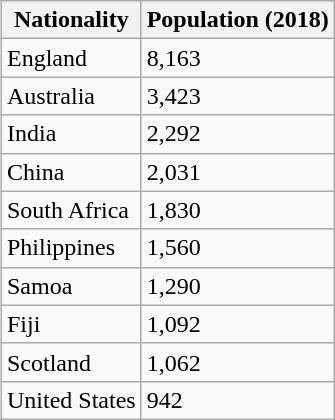<table class="wikitable" style="float:right;">
<tr>
<th>Nationality</th>
<th>Population (2018)</th>
</tr>
<tr>
<td>England</td>
<td>8,163</td>
</tr>
<tr>
<td>Australia</td>
<td>3,423</td>
</tr>
<tr>
<td>India</td>
<td>2,292</td>
</tr>
<tr>
<td>China</td>
<td>2,031</td>
</tr>
<tr>
<td>South Africa</td>
<td>1,830</td>
</tr>
<tr>
<td>Philippines</td>
<td>1,560</td>
</tr>
<tr>
<td>Samoa</td>
<td>1,290</td>
</tr>
<tr>
<td>Fiji</td>
<td>1,092</td>
</tr>
<tr>
<td>Scotland</td>
<td>1,062</td>
</tr>
<tr>
<td>United States</td>
<td>942</td>
</tr>
</table>
